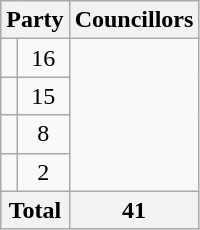<table class="wikitable">
<tr>
<th colspan=2>Party</th>
<th>Councillors</th>
</tr>
<tr>
<td></td>
<td align=center>16</td>
</tr>
<tr>
<td></td>
<td align=center>15</td>
</tr>
<tr>
<td></td>
<td align=center>8</td>
</tr>
<tr>
<td></td>
<td align=center>2</td>
</tr>
<tr>
<th colspan=2>Total</th>
<th align=center>41</th>
</tr>
</table>
